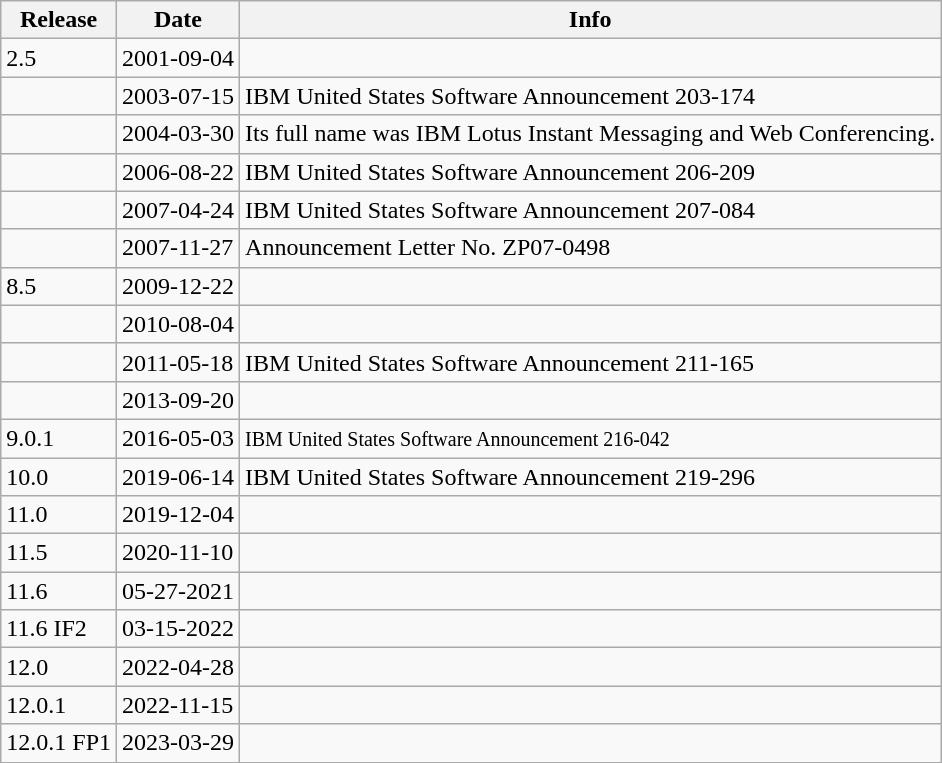<table class="wikitable">
<tr>
<th>Release</th>
<th>Date</th>
<th>Info</th>
</tr>
<tr>
<td>2.5</td>
<td>2001-09-04</td>
<td></td>
</tr>
<tr>
<td></td>
<td>2003-07-15</td>
<td>IBM United States Software Announcement 203-174</td>
</tr>
<tr>
<td></td>
<td>2004-03-30</td>
<td>  Its full name was IBM Lotus Instant Messaging and Web Conferencing.</td>
</tr>
<tr>
<td></td>
<td>2006-08-22</td>
<td>IBM United States Software Announcement 206-209</td>
</tr>
<tr>
<td></td>
<td>2007-04-24</td>
<td>IBM United States Software Announcement 207-084</td>
</tr>
<tr>
<td></td>
<td>2007-11-27</td>
<td>Announcement Letter No. ZP07-0498</td>
</tr>
<tr>
<td>8.5</td>
<td>2009-12-22</td>
<td></td>
</tr>
<tr>
<td></td>
<td>2010-08-04</td>
<td></td>
</tr>
<tr>
<td></td>
<td>2011-05-18</td>
<td>IBM United States Software Announcement 211-165</td>
</tr>
<tr>
<td></td>
<td>2013-09-20</td>
<td></td>
</tr>
<tr>
<td>9.0.1</td>
<td>2016-05-03</td>
<td><small>IBM United States Software Announcement 216-042</small></td>
</tr>
<tr>
<td>10.0</td>
<td>2019-06-14</td>
<td>IBM United States Software Announcement 219-296</td>
</tr>
<tr>
<td>11.0</td>
<td>2019-12-04</td>
<td></td>
</tr>
<tr>
<td>11.5</td>
<td>2020-11-10</td>
<td></td>
</tr>
<tr>
<td>11.6</td>
<td>05-27-2021</td>
<td></td>
</tr>
<tr>
<td>11.6 IF2</td>
<td>03-15-2022</td>
<td></td>
</tr>
<tr>
<td>12.0</td>
<td>2022-04-28</td>
<td></td>
</tr>
<tr>
<td>12.0.1</td>
<td>2022-11-15</td>
<td></td>
</tr>
<tr>
<td>12.0.1 FP1</td>
<td>2023-03-29</td>
<td></td>
</tr>
</table>
